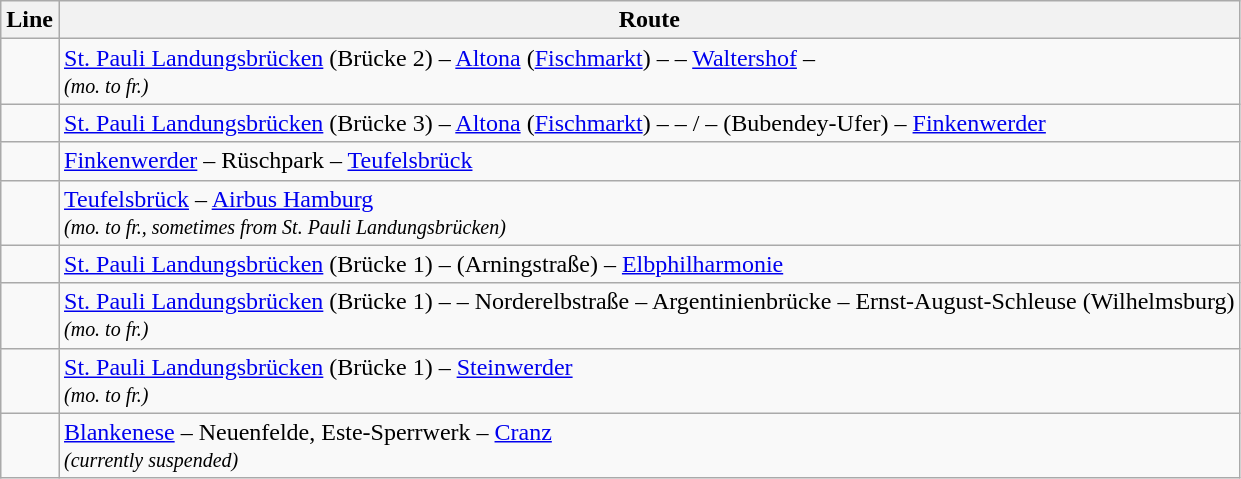<table class="wikitable">
<tr>
<th>Line</th>
<th>Route</th>
</tr>
<tr>
<td></td>
<td><a href='#'>St. Pauli Landungsbrücken</a> (Brücke 2) – <a href='#'>Altona</a> (<a href='#'>Fischmarkt</a>) –  – <a href='#'>Waltershof</a> –  <br><small><em>(mo. to fr.)</em></small></td>
</tr>
<tr>
<td></td>
<td><a href='#'>St. Pauli Landungsbrücken</a> (Brücke 3) – <a href='#'>Altona</a> (<a href='#'>Fischmarkt</a>) –  –  /  – (Bubendey-Ufer) – <a href='#'>Finkenwerder</a></td>
</tr>
<tr>
<td></td>
<td><a href='#'>Finkenwerder</a> – Rüschpark – <a href='#'>Teufelsbrück</a></td>
</tr>
<tr>
<td></td>
<td><a href='#'>Teufelsbrück</a> – <a href='#'>Airbus Hamburg</a><br><small><em>(mo. to fr., sometimes from St. Pauli Landungsbrücken)</em></small></td>
</tr>
<tr>
<td></td>
<td><a href='#'>St. Pauli Landungsbrücken</a> (Brücke 1) – (Arningstraße) – <a href='#'>Elbphilharmonie</a></td>
</tr>
<tr>
<td></td>
<td><a href='#'>St. Pauli Landungsbrücken</a> (Brücke 1) –  – Norderelbstraße – Argentinienbrücke – Ernst-August-Schleuse (Wilhelmsburg)<br><small><em>(mo. to fr.)</em></small></td>
</tr>
<tr>
<td></td>
<td><a href='#'>St. Pauli Landungsbrücken</a> (Brücke 1) – <a href='#'>Steinwerder</a><br><small><em>(mo. to fr.)</em></small></td>
</tr>
<tr>
<td></td>
<td><a href='#'>Blankenese</a> – Neuenfelde, Este-Sperrwerk – <a href='#'>Cranz</a><br><small><em>(currently suspended)</em></small></td>
</tr>
</table>
